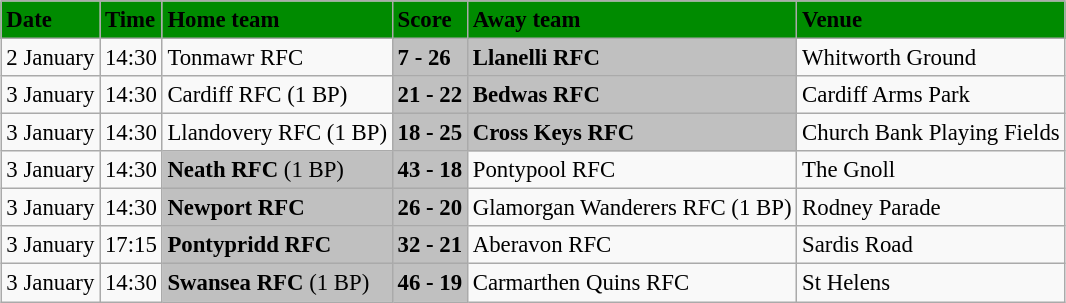<table class="wikitable" style="margin:0.5em auto; font-size:95%">
<tr bgcolor="#008B00">
<td><strong>Date</strong></td>
<td><strong>Time</strong></td>
<td><strong>Home team</strong></td>
<td><strong>Score</strong></td>
<td><strong>Away team</strong></td>
<td><strong>Venue</strong></td>
</tr>
<tr>
<td>2 January</td>
<td>14:30</td>
<td>Tonmawr RFC</td>
<td bgcolor="silver"><strong>7 - 26</strong></td>
<td bgcolor="silver"><strong>Llanelli RFC</strong></td>
<td>Whitworth Ground</td>
</tr>
<tr>
<td>3 January</td>
<td>14:30</td>
<td>Cardiff RFC (1 BP)</td>
<td bgcolor="silver"><strong>21 - 22</strong></td>
<td bgcolor="silver"><strong>Bedwas RFC</strong></td>
<td>Cardiff Arms Park</td>
</tr>
<tr>
<td>3 January</td>
<td>14:30</td>
<td>Llandovery RFC (1 BP)</td>
<td bgcolor="silver"><strong>18 - 25</strong></td>
<td bgcolor="silver"><strong>Cross Keys RFC</strong></td>
<td>Church Bank Playing Fields</td>
</tr>
<tr>
<td>3 January</td>
<td>14:30</td>
<td bgcolor="silver"><strong>Neath RFC</strong> (1 BP)</td>
<td bgcolor="silver"><strong>43 - 18</strong></td>
<td>Pontypool RFC</td>
<td>The Gnoll</td>
</tr>
<tr>
<td>3 January</td>
<td>14:30</td>
<td bgcolor="silver"><strong>Newport RFC</strong></td>
<td bgcolor="silver"><strong>26 - 20</strong></td>
<td>Glamorgan Wanderers RFC (1 BP)</td>
<td>Rodney Parade</td>
</tr>
<tr>
<td>3 January</td>
<td>17:15</td>
<td bgcolor="silver"><strong>Pontypridd RFC</strong></td>
<td bgcolor="silver"><strong>32 - 21</strong></td>
<td>Aberavon RFC</td>
<td>Sardis Road</td>
</tr>
<tr>
<td>3 January</td>
<td>14:30</td>
<td bgcolor="silver"><strong>Swansea RFC</strong> (1 BP)</td>
<td bgcolor="silver"><strong>46 - 19</strong></td>
<td>Carmarthen Quins RFC</td>
<td>St Helens</td>
</tr>
</table>
